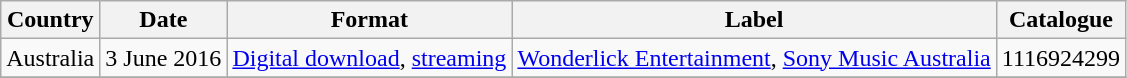<table class="wikitable plainrowheaders">
<tr>
<th scope="col">Country</th>
<th scope="col">Date</th>
<th scope="col">Format</th>
<th scope="col">Label</th>
<th scope="col">Catalogue</th>
</tr>
<tr>
<td>Australia</td>
<td>3 June 2016</td>
<td><a href='#'>Digital download</a>, <a href='#'>streaming</a></td>
<td><a href='#'>Wonderlick Entertainment</a>, <a href='#'>Sony Music Australia</a></td>
<td>1116924299</td>
</tr>
<tr>
</tr>
</table>
